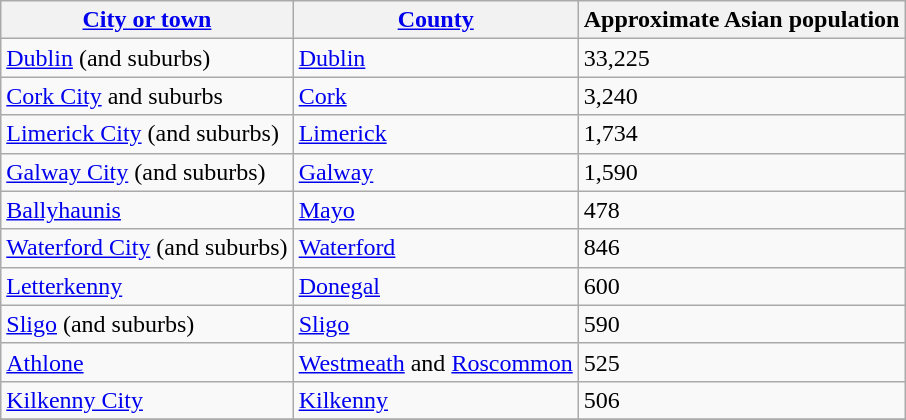<table class="wikitable">
<tr>
<th><a href='#'>City or town</a></th>
<th><a href='#'>County</a></th>
<th>Approximate Asian population</th>
</tr>
<tr>
<td><a href='#'>Dublin</a> (and suburbs)</td>
<td><a href='#'>Dublin</a></td>
<td>33,225</td>
</tr>
<tr>
<td><a href='#'>Cork City</a> and suburbs</td>
<td><a href='#'>Cork</a></td>
<td>3,240</td>
</tr>
<tr>
<td><a href='#'>Limerick City</a> (and suburbs)</td>
<td><a href='#'>Limerick</a></td>
<td>1,734</td>
</tr>
<tr>
<td><a href='#'>Galway City</a> (and suburbs)</td>
<td><a href='#'>Galway</a></td>
<td>1,590</td>
</tr>
<tr>
<td><a href='#'>Ballyhaunis</a></td>
<td><a href='#'>Mayo</a></td>
<td>478</td>
</tr>
<tr>
<td><a href='#'>Waterford City</a> (and suburbs)</td>
<td><a href='#'>Waterford</a></td>
<td>846</td>
</tr>
<tr>
<td><a href='#'>Letterkenny</a></td>
<td><a href='#'>Donegal</a></td>
<td>600</td>
</tr>
<tr>
<td><a href='#'>Sligo</a> (and suburbs)</td>
<td><a href='#'>Sligo</a></td>
<td>590</td>
</tr>
<tr>
<td><a href='#'>Athlone</a></td>
<td><a href='#'>Westmeath</a> and <a href='#'>Roscommon</a></td>
<td>525</td>
</tr>
<tr>
<td><a href='#'>Kilkenny City</a></td>
<td><a href='#'>Kilkenny</a></td>
<td>506</td>
</tr>
<tr>
</tr>
</table>
